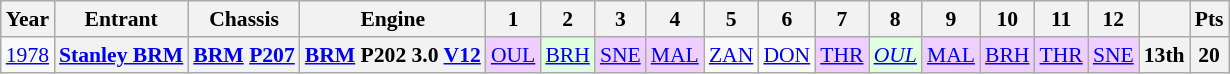<table class="wikitable" style="text-align:center; font-size:90%">
<tr>
<th>Year</th>
<th>Entrant</th>
<th>Chassis</th>
<th>Engine</th>
<th>1</th>
<th>2</th>
<th>3</th>
<th>4</th>
<th>5</th>
<th>6</th>
<th>7</th>
<th>8</th>
<th>9</th>
<th>10</th>
<th>11</th>
<th>12</th>
<th></th>
<th>Pts</th>
</tr>
<tr>
<td><a href='#'>1978</a></td>
<th><a href='#'>Stanley BRM</a></th>
<th><a href='#'>BRM</a> <a href='#'>P207</a></th>
<th><a href='#'>BRM</a> P202 3.0 <a href='#'>V12</a></th>
<td style="background:#EFCFFF;"><a href='#'>OUL</a><br></td>
<td style="background:#DFFFDF;"><a href='#'>BRH</a><br></td>
<td style="background:#EFCFFF;"><a href='#'>SNE</a><br></td>
<td style="background:#EFCFFF;"><a href='#'>MAL</a><br></td>
<td><a href='#'>ZAN</a></td>
<td><a href='#'>DON</a></td>
<td style="background:#EFCFFF;"><a href='#'>THR</a><br></td>
<td style="background:#DFFFDF;"><em><a href='#'>OUL</a></em><br></td>
<td style="background:#EFCFFF;"><a href='#'>MAL</a><br></td>
<td style="background:#EFCFFF;"><a href='#'>BRH</a><br></td>
<td style="background:#EFCFFF;"><a href='#'>THR</a><br></td>
<td style="background:#EFCFFF;"><a href='#'>SNE</a><br></td>
<th>13th</th>
<th>20</th>
</tr>
</table>
